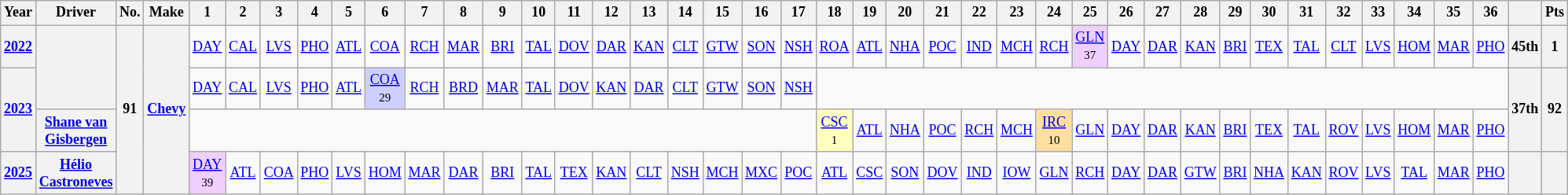<table class="wikitable" style="text-align:center; font-size:75%">
<tr>
<th>Year</th>
<th>Driver</th>
<th>No.</th>
<th>Make</th>
<th>1</th>
<th>2</th>
<th>3</th>
<th>4</th>
<th>5</th>
<th>6</th>
<th>7</th>
<th>8</th>
<th>9</th>
<th>10</th>
<th>11</th>
<th>12</th>
<th>13</th>
<th>14</th>
<th>15</th>
<th>16</th>
<th>17</th>
<th>18</th>
<th>19</th>
<th>20</th>
<th>21</th>
<th>22</th>
<th>23</th>
<th>24</th>
<th>25</th>
<th>26</th>
<th>27</th>
<th>28</th>
<th>29</th>
<th>30</th>
<th>31</th>
<th>32</th>
<th>33</th>
<th>34</th>
<th>35</th>
<th>36</th>
<th></th>
<th>Pts</th>
</tr>
<tr>
<th><a href='#'>2022</a></th>
<th rowspan="2"></th>
<th rowspan="4">91</th>
<th rowspan="4"><a href='#'>Chevy</a></th>
<td><a href='#'>DAY</a></td>
<td><a href='#'>CAL</a></td>
<td><a href='#'>LVS</a></td>
<td><a href='#'>PHO</a></td>
<td><a href='#'>ATL</a></td>
<td><a href='#'>COA</a></td>
<td><a href='#'>RCH</a></td>
<td><a href='#'>MAR</a></td>
<td><a href='#'>BRI</a></td>
<td><a href='#'>TAL</a></td>
<td><a href='#'>DOV</a></td>
<td><a href='#'>DAR</a></td>
<td><a href='#'>KAN</a></td>
<td><a href='#'>CLT</a></td>
<td><a href='#'>GTW</a></td>
<td><a href='#'>SON</a></td>
<td><a href='#'>NSH</a></td>
<td><a href='#'>ROA</a></td>
<td><a href='#'>ATL</a></td>
<td><a href='#'>NHA</a></td>
<td><a href='#'>POC</a></td>
<td><a href='#'>IND</a></td>
<td><a href='#'>MCH</a></td>
<td><a href='#'>RCH</a></td>
<td style="background:#EFCFFF;"><a href='#'>GLN</a><br><small>37</small></td>
<td><a href='#'>DAY</a></td>
<td><a href='#'>DAR</a></td>
<td><a href='#'>KAN</a></td>
<td><a href='#'>BRI</a></td>
<td><a href='#'>TEX</a></td>
<td><a href='#'>TAL</a></td>
<td><a href='#'>CLT</a></td>
<td><a href='#'>LVS</a></td>
<td><a href='#'>HOM</a></td>
<td><a href='#'>MAR</a></td>
<td><a href='#'>PHO</a></td>
<th>45th</th>
<th>1</th>
</tr>
<tr>
<th rowspan=2><a href='#'>2023</a></th>
<td><a href='#'>DAY</a></td>
<td><a href='#'>CAL</a></td>
<td><a href='#'>LVS</a></td>
<td><a href='#'>PHO</a></td>
<td><a href='#'>ATL</a></td>
<td style="background:#CFCFFF;"><a href='#'>COA</a><br><small>29</small></td>
<td><a href='#'>RCH</a></td>
<td><a href='#'>BRD</a></td>
<td><a href='#'>MAR</a></td>
<td><a href='#'>TAL</a></td>
<td><a href='#'>DOV</a></td>
<td><a href='#'>KAN</a></td>
<td><a href='#'>DAR</a></td>
<td><a href='#'>CLT</a></td>
<td><a href='#'>GTW</a></td>
<td><a href='#'>SON</a></td>
<td><a href='#'>NSH</a></td>
<td colspan=19></td>
<th rowspan=2>37th</th>
<th rowspan=2>92</th>
</tr>
<tr>
<th><a href='#'>Shane van Gisbergen</a></th>
<td colspan=17></td>
<td style="background:#FFFFBF;"><a href='#'>CSC</a><br><small>1</small></td>
<td><a href='#'>ATL</a></td>
<td><a href='#'>NHA</a></td>
<td><a href='#'>POC</a></td>
<td><a href='#'>RCH</a></td>
<td><a href='#'>MCH</a></td>
<td style="background:#ffdf9f;"><a href='#'>IRC</a><br><small>10</small></td>
<td><a href='#'>GLN</a></td>
<td><a href='#'>DAY</a></td>
<td><a href='#'>DAR</a></td>
<td><a href='#'>KAN</a></td>
<td><a href='#'>BRI</a></td>
<td><a href='#'>TEX</a></td>
<td><a href='#'>TAL</a></td>
<td><a href='#'>ROV</a></td>
<td><a href='#'>LVS</a></td>
<td><a href='#'>HOM</a></td>
<td><a href='#'>MAR</a></td>
<td><a href='#'>PHO</a></td>
</tr>
<tr>
<th><a href='#'>2025</a></th>
<th><a href='#'>Hélio Castroneves</a></th>
<td style="background:#EFCFFF;"><a href='#'>DAY</a><br><small>39</small></td>
<td><a href='#'>ATL</a></td>
<td><a href='#'>COA</a></td>
<td><a href='#'>PHO</a></td>
<td><a href='#'>LVS</a></td>
<td><a href='#'>HOM</a></td>
<td><a href='#'>MAR</a></td>
<td><a href='#'>DAR</a></td>
<td><a href='#'>BRI</a></td>
<td><a href='#'>TAL</a></td>
<td><a href='#'>TEX</a></td>
<td><a href='#'>KAN</a></td>
<td><a href='#'>CLT</a></td>
<td><a href='#'>NSH</a></td>
<td><a href='#'>MCH</a></td>
<td><a href='#'>MXC</a></td>
<td><a href='#'>POC</a></td>
<td><a href='#'>ATL</a></td>
<td><a href='#'>CSC</a></td>
<td><a href='#'>SON</a></td>
<td><a href='#'>DOV</a></td>
<td><a href='#'>IND</a></td>
<td><a href='#'>IOW</a></td>
<td><a href='#'>GLN</a></td>
<td><a href='#'>RCH</a></td>
<td><a href='#'>DAY</a></td>
<td><a href='#'>DAR</a></td>
<td><a href='#'>GTW</a></td>
<td><a href='#'>BRI</a></td>
<td><a href='#'>NHA</a></td>
<td><a href='#'>KAN</a></td>
<td><a href='#'>ROV</a></td>
<td><a href='#'>LVS</a></td>
<td><a href='#'>TAL</a></td>
<td><a href='#'>MAR</a></td>
<td><a href='#'>PHO</a></td>
<th></th>
<th></th>
</tr>
</table>
